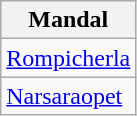<table class="wikitable sortable static-row-numbers static-row-header-hash">
<tr>
<th>Mandal</th>
</tr>
<tr>
<td><a href='#'>Rompicherla</a></td>
</tr>
<tr>
<td><a href='#'>Narsaraopet</a></td>
</tr>
</table>
